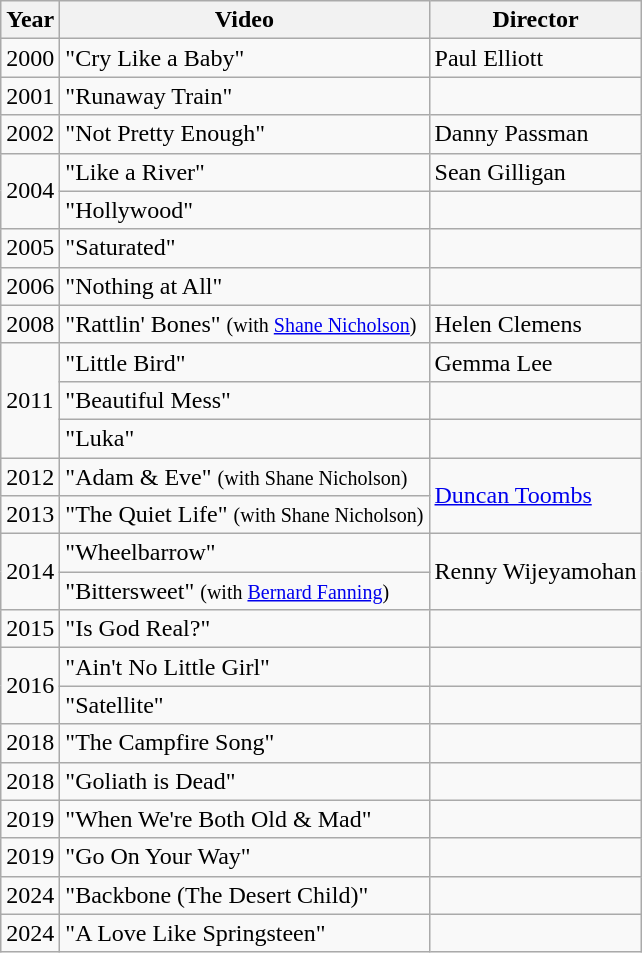<table class="wikitable">
<tr>
<th>Year</th>
<th>Video</th>
<th>Director</th>
</tr>
<tr>
<td>2000</td>
<td>"Cry Like a Baby"</td>
<td>Paul Elliott</td>
</tr>
<tr>
<td>2001</td>
<td>"Runaway Train"</td>
<td></td>
</tr>
<tr>
<td>2002</td>
<td>"Not Pretty Enough"</td>
<td>Danny Passman</td>
</tr>
<tr>
<td rowspan="2">2004</td>
<td>"Like a River"</td>
<td>Sean Gilligan</td>
</tr>
<tr>
<td>"Hollywood"</td>
<td></td>
</tr>
<tr>
<td>2005</td>
<td>"Saturated"</td>
<td></td>
</tr>
<tr>
<td>2006</td>
<td>"Nothing at All"</td>
<td></td>
</tr>
<tr>
<td>2008</td>
<td>"Rattlin' Bones" <small>(with <a href='#'>Shane Nicholson</a>)</small></td>
<td>Helen Clemens</td>
</tr>
<tr>
<td rowspan="3">2011</td>
<td>"Little Bird"</td>
<td>Gemma Lee</td>
</tr>
<tr>
<td>"Beautiful Mess"</td>
<td></td>
</tr>
<tr>
<td>"Luka"</td>
<td></td>
</tr>
<tr>
<td>2012</td>
<td>"Adam & Eve" <small>(with Shane Nicholson)</small></td>
<td rowspan="2"><a href='#'>Duncan Toombs</a></td>
</tr>
<tr>
<td>2013</td>
<td>"The Quiet Life" <small>(with Shane Nicholson)</small></td>
</tr>
<tr>
<td rowspan="2">2014</td>
<td>"Wheelbarrow"</td>
<td rowspan="2">Renny Wijeyamohan</td>
</tr>
<tr>
<td>"Bittersweet" <small>(with <a href='#'>Bernard Fanning</a>)</small></td>
</tr>
<tr>
<td>2015</td>
<td>"Is God Real?"</td>
<td></td>
</tr>
<tr>
<td rowspan="2">2016</td>
<td>"Ain't No Little Girl"</td>
<td></td>
</tr>
<tr>
<td>"Satellite"</td>
<td></td>
</tr>
<tr>
<td>2018</td>
<td>"The Campfire Song"</td>
<td></td>
</tr>
<tr>
<td>2018</td>
<td>"Goliath is Dead"</td>
<td></td>
</tr>
<tr>
<td>2019</td>
<td>"When We're Both Old & Mad"</td>
<td></td>
</tr>
<tr>
<td>2019</td>
<td>"Go On Your Way"</td>
<td></td>
</tr>
<tr>
<td>2024</td>
<td>"Backbone (The Desert Child)"</td>
<td></td>
</tr>
<tr>
<td>2024</td>
<td>"A Love Like Springsteen"</td>
<td></td>
</tr>
</table>
